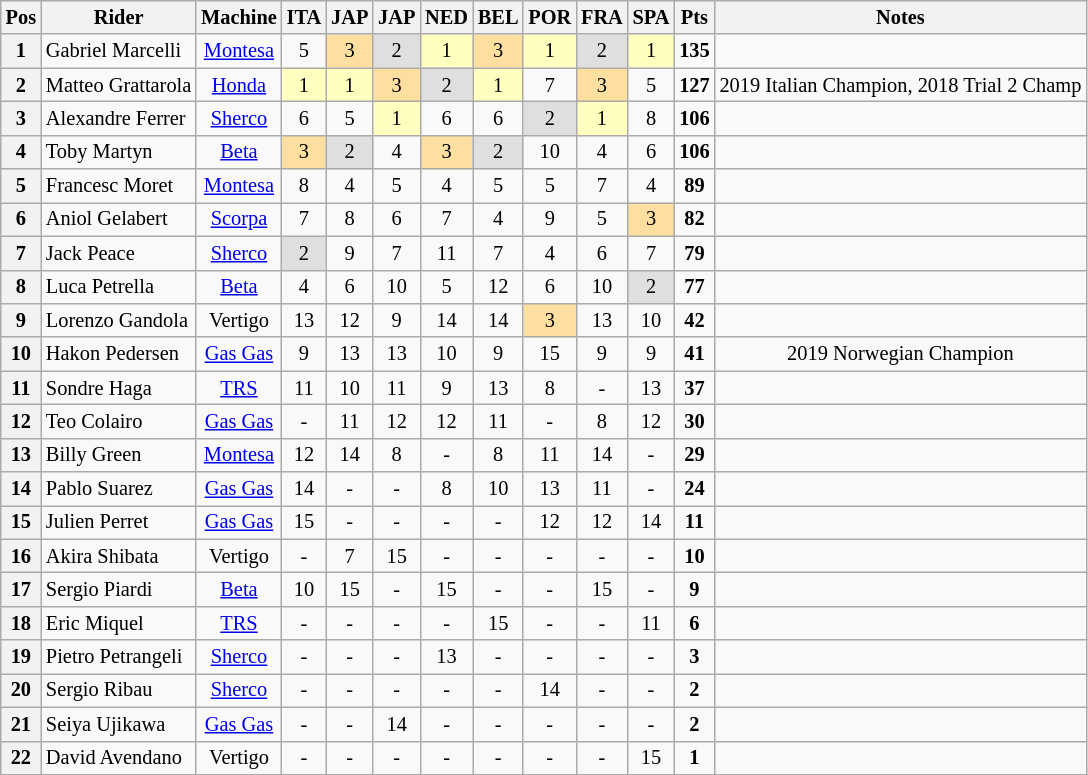<table class="wikitable" style="font-size: 85%; text-align:center">
<tr valign="top">
<th valign="middle">Pos</th>
<th valign="middle">Rider</th>
<th valign="middle">Machine</th>
<th>ITA<br></th>
<th>JAP<br></th>
<th>JAP<br></th>
<th>NED<br></th>
<th>BEL<br></th>
<th>POR<br></th>
<th>FRA<br></th>
<th>SPA<br></th>
<th valign="middle">Pts</th>
<th>Notes</th>
</tr>
<tr>
<th>1</th>
<td align="left"> Gabriel Marcelli</td>
<td><a href='#'>Montesa</a></td>
<td>5</td>
<td style="background:#ffdf9f;">3</td>
<td style="background:#dfdfdf;">2</td>
<td style="background:#ffffbf;">1</td>
<td style="background:#ffdf9f;">3</td>
<td style="background:#ffffbf;">1</td>
<td style="background:#dfdfdf;">2</td>
<td style="background:#ffffbf;">1</td>
<td><strong>135</strong></td>
<td></td>
</tr>
<tr>
<th>2</th>
<td align="left"> Matteo Grattarola</td>
<td><a href='#'>Honda</a></td>
<td style="background:#ffffbf;">1</td>
<td style="background:#ffffbf;">1</td>
<td style="background:#ffdf9f;">3</td>
<td style="background:#dfdfdf;">2</td>
<td style="background:#ffffbf;">1</td>
<td>7</td>
<td style="background:#ffdf9f;">3</td>
<td>5</td>
<td><strong>127</strong></td>
<td>2019 Italian Champion, 2018 Trial 2 Champ </td>
</tr>
<tr>
<th>3</th>
<td align="left"> Alexandre Ferrer</td>
<td><a href='#'>Sherco</a></td>
<td>6</td>
<td>5</td>
<td style="background:#ffffbf;">1</td>
<td>6</td>
<td>6</td>
<td style="background:#dfdfdf;">2</td>
<td style="background:#ffffbf;">1</td>
<td>8</td>
<td><strong>106</strong></td>
<td></td>
</tr>
<tr>
<th>4</th>
<td align="left"> Toby Martyn</td>
<td><a href='#'>Beta</a></td>
<td style="background:#ffdf9f;">3</td>
<td style="background:#dfdfdf;">2</td>
<td>4</td>
<td style="background:#ffdf9f;">3</td>
<td style="background:#dfdfdf;">2</td>
<td>10</td>
<td>4</td>
<td>6</td>
<td><strong>106</strong></td>
<td></td>
</tr>
<tr>
<th>5</th>
<td align="left"> Francesc Moret</td>
<td><a href='#'>Montesa</a></td>
<td>8</td>
<td>4</td>
<td>5</td>
<td>4</td>
<td>5</td>
<td>5</td>
<td>7</td>
<td>4</td>
<td><strong>89</strong></td>
<td></td>
</tr>
<tr>
<th>6</th>
<td align="left"> Aniol Gelabert</td>
<td><a href='#'>Scorpa</a></td>
<td>7</td>
<td>8</td>
<td>6</td>
<td>7</td>
<td>4</td>
<td>9</td>
<td>5</td>
<td style="background:#ffdf9f;">3</td>
<td><strong>82</strong></td>
<td></td>
</tr>
<tr>
<th>7</th>
<td align="left"> Jack Peace</td>
<td><a href='#'>Sherco</a></td>
<td style="background:#dfdfdf;">2</td>
<td>9</td>
<td>7</td>
<td>11</td>
<td>7</td>
<td>4</td>
<td>6</td>
<td>7</td>
<td><strong>79</strong></td>
<td></td>
</tr>
<tr>
<th>8</th>
<td align="left"> Luca Petrella</td>
<td><a href='#'>Beta</a></td>
<td>4</td>
<td>6</td>
<td>10</td>
<td>5</td>
<td>12</td>
<td>6</td>
<td>10</td>
<td style="background:#dfdfdf;">2</td>
<td><strong>77</strong></td>
<td></td>
</tr>
<tr>
<th>9</th>
<td align="left"> Lorenzo Gandola</td>
<td>Vertigo</td>
<td>13</td>
<td>12</td>
<td>9</td>
<td>14</td>
<td>14</td>
<td style="background:#ffdf9f;">3</td>
<td>13</td>
<td>10</td>
<td><strong>42</strong></td>
<td></td>
</tr>
<tr>
<th>10</th>
<td align="left"> Hakon Pedersen</td>
<td><a href='#'>Gas Gas</a></td>
<td>9</td>
<td>13</td>
<td>13</td>
<td>10</td>
<td>9</td>
<td>15</td>
<td>9</td>
<td>9</td>
<td><strong>41</strong></td>
<td>2019 Norwegian Champion</td>
</tr>
<tr>
<th>11</th>
<td align="left"> Sondre Haga</td>
<td><a href='#'>TRS</a></td>
<td>11</td>
<td>10</td>
<td>11</td>
<td>9</td>
<td>13</td>
<td>8</td>
<td>-</td>
<td>13</td>
<td><strong>37</strong></td>
<td></td>
</tr>
<tr>
<th>12</th>
<td align="left"> Teo Colairo</td>
<td><a href='#'>Gas Gas</a></td>
<td>-</td>
<td>11</td>
<td>12</td>
<td>12</td>
<td>11</td>
<td>-</td>
<td>8</td>
<td>12</td>
<td><strong>30</strong></td>
<td></td>
</tr>
<tr>
<th>13</th>
<td align="left"> Billy Green</td>
<td><a href='#'>Montesa</a></td>
<td>12</td>
<td>14</td>
<td>8</td>
<td>-</td>
<td>8</td>
<td>11</td>
<td>14</td>
<td>-</td>
<td><strong>29</strong></td>
<td></td>
</tr>
<tr>
<th>14</th>
<td align="left"> Pablo Suarez</td>
<td><a href='#'>Gas Gas</a></td>
<td>14</td>
<td>-</td>
<td>-</td>
<td>8</td>
<td>10</td>
<td>13</td>
<td>11</td>
<td>-</td>
<td><strong>24</strong></td>
<td></td>
</tr>
<tr>
<th>15</th>
<td align="left"> Julien Perret</td>
<td><a href='#'>Gas Gas</a></td>
<td>15</td>
<td>-</td>
<td>-</td>
<td>-</td>
<td>-</td>
<td>12</td>
<td>12</td>
<td>14</td>
<td><strong>11</strong></td>
<td></td>
</tr>
<tr>
<th>16</th>
<td align="left"> Akira Shibata</td>
<td>Vertigo</td>
<td>-</td>
<td>7</td>
<td>15</td>
<td>-</td>
<td>-</td>
<td>-</td>
<td>-</td>
<td>-</td>
<td><strong>10</strong></td>
<td></td>
</tr>
<tr>
<th>17</th>
<td align="left"> Sergio Piardi</td>
<td><a href='#'>Beta</a></td>
<td>10</td>
<td>15</td>
<td>-</td>
<td>15</td>
<td>-</td>
<td>-</td>
<td>15</td>
<td>-</td>
<td><strong>9</strong></td>
<td></td>
</tr>
<tr>
<th>18</th>
<td align="left"> Eric Miquel</td>
<td><a href='#'>TRS</a></td>
<td>-</td>
<td>-</td>
<td>-</td>
<td>-</td>
<td>15</td>
<td>-</td>
<td>-</td>
<td>11</td>
<td><strong>6</strong></td>
<td></td>
</tr>
<tr>
<th>19</th>
<td align="left"> Pietro Petrangeli</td>
<td><a href='#'>Sherco</a></td>
<td>-</td>
<td>-</td>
<td>-</td>
<td>13</td>
<td>-</td>
<td>-</td>
<td>-</td>
<td>-</td>
<td><strong>3</strong></td>
<td></td>
</tr>
<tr>
<th>20</th>
<td align="left"> Sergio Ribau</td>
<td><a href='#'>Sherco</a></td>
<td>-</td>
<td>-</td>
<td>-</td>
<td>-</td>
<td>-</td>
<td>14</td>
<td>-</td>
<td>-</td>
<td><strong>2</strong></td>
<td></td>
</tr>
<tr>
<th>21</th>
<td align="left"> Seiya Ujikawa</td>
<td><a href='#'>Gas Gas</a></td>
<td>-</td>
<td>-</td>
<td>14</td>
<td>-</td>
<td>-</td>
<td>-</td>
<td>-</td>
<td>-</td>
<td><strong>2</strong></td>
<td></td>
</tr>
<tr>
<th>22</th>
<td align="left"> David Avendano</td>
<td>Vertigo</td>
<td>-</td>
<td>-</td>
<td>-</td>
<td>-</td>
<td>-</td>
<td>-</td>
<td>-</td>
<td>15</td>
<td><strong>1</strong></td>
<td></td>
</tr>
</table>
